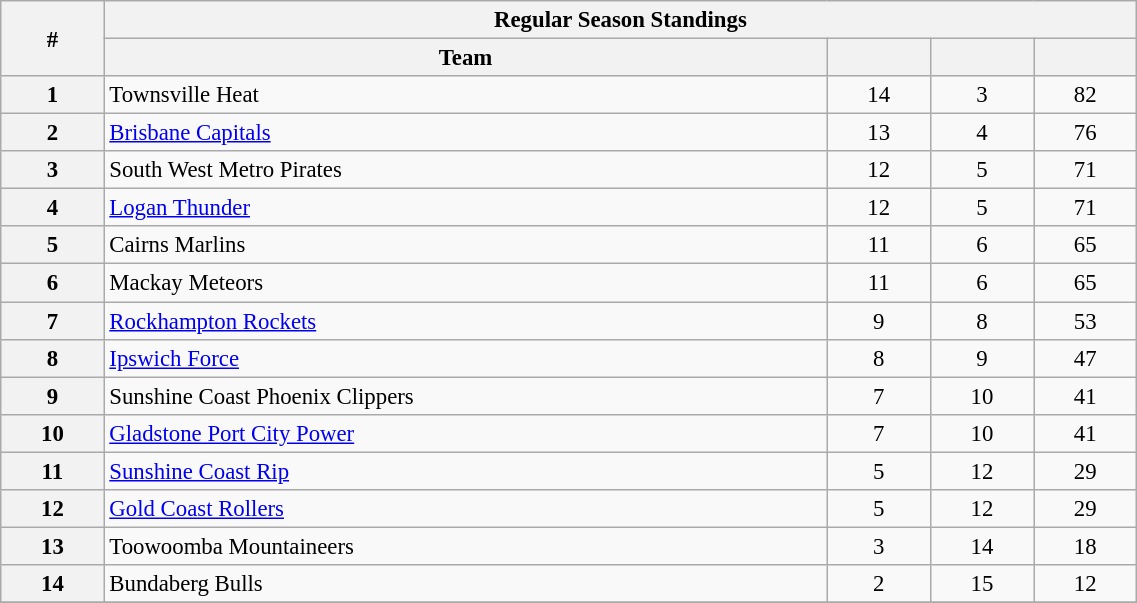<table class="wikitable" width="60%" style="font-size:95%; text-align:center">
<tr>
<th width="5%" rowspan=2>#</th>
<th colspan="5" align="center"><strong>Regular Season Standings</strong></th>
</tr>
<tr>
<th width="35%">Team</th>
<th width="5%"></th>
<th width="5%"></th>
<th width="5%"></th>
</tr>
<tr>
<th>1</th>
<td align=left>Townsville Heat</td>
<td>14</td>
<td>3</td>
<td>82</td>
</tr>
<tr>
<th>2</th>
<td align=left><a href='#'>Brisbane Capitals</a></td>
<td>13</td>
<td>4</td>
<td>76</td>
</tr>
<tr>
<th>3</th>
<td align=left>South West Metro Pirates</td>
<td>12</td>
<td>5</td>
<td>71</td>
</tr>
<tr>
<th>4</th>
<td align=left><a href='#'>Logan Thunder</a></td>
<td>12</td>
<td>5</td>
<td>71</td>
</tr>
<tr>
<th>5</th>
<td align=left>Cairns Marlins</td>
<td>11</td>
<td>6</td>
<td>65</td>
</tr>
<tr>
<th>6</th>
<td align=left>Mackay Meteors</td>
<td>11</td>
<td>6</td>
<td>65</td>
</tr>
<tr>
<th>7</th>
<td align=left><a href='#'>Rockhampton Rockets</a></td>
<td>9</td>
<td>8</td>
<td>53</td>
</tr>
<tr>
<th>8</th>
<td align=left><a href='#'>Ipswich Force</a></td>
<td>8</td>
<td>9</td>
<td>47</td>
</tr>
<tr>
<th>9</th>
<td align=left>Sunshine Coast Phoenix Clippers</td>
<td>7</td>
<td>10</td>
<td>41</td>
</tr>
<tr>
<th>10</th>
<td align=left><a href='#'>Gladstone Port City Power</a></td>
<td>7</td>
<td>10</td>
<td>41</td>
</tr>
<tr>
<th>11</th>
<td align=left><a href='#'>Sunshine Coast Rip</a></td>
<td>5</td>
<td>12</td>
<td>29</td>
</tr>
<tr>
<th>12</th>
<td align=left><a href='#'>Gold Coast Rollers</a></td>
<td>5</td>
<td>12</td>
<td>29</td>
</tr>
<tr>
<th>13</th>
<td align=left>Toowoomba Mountaineers</td>
<td>3</td>
<td>14</td>
<td>18</td>
</tr>
<tr>
<th>14</th>
<td align=left>Bundaberg Bulls</td>
<td>2</td>
<td>15</td>
<td>12</td>
</tr>
<tr>
</tr>
</table>
